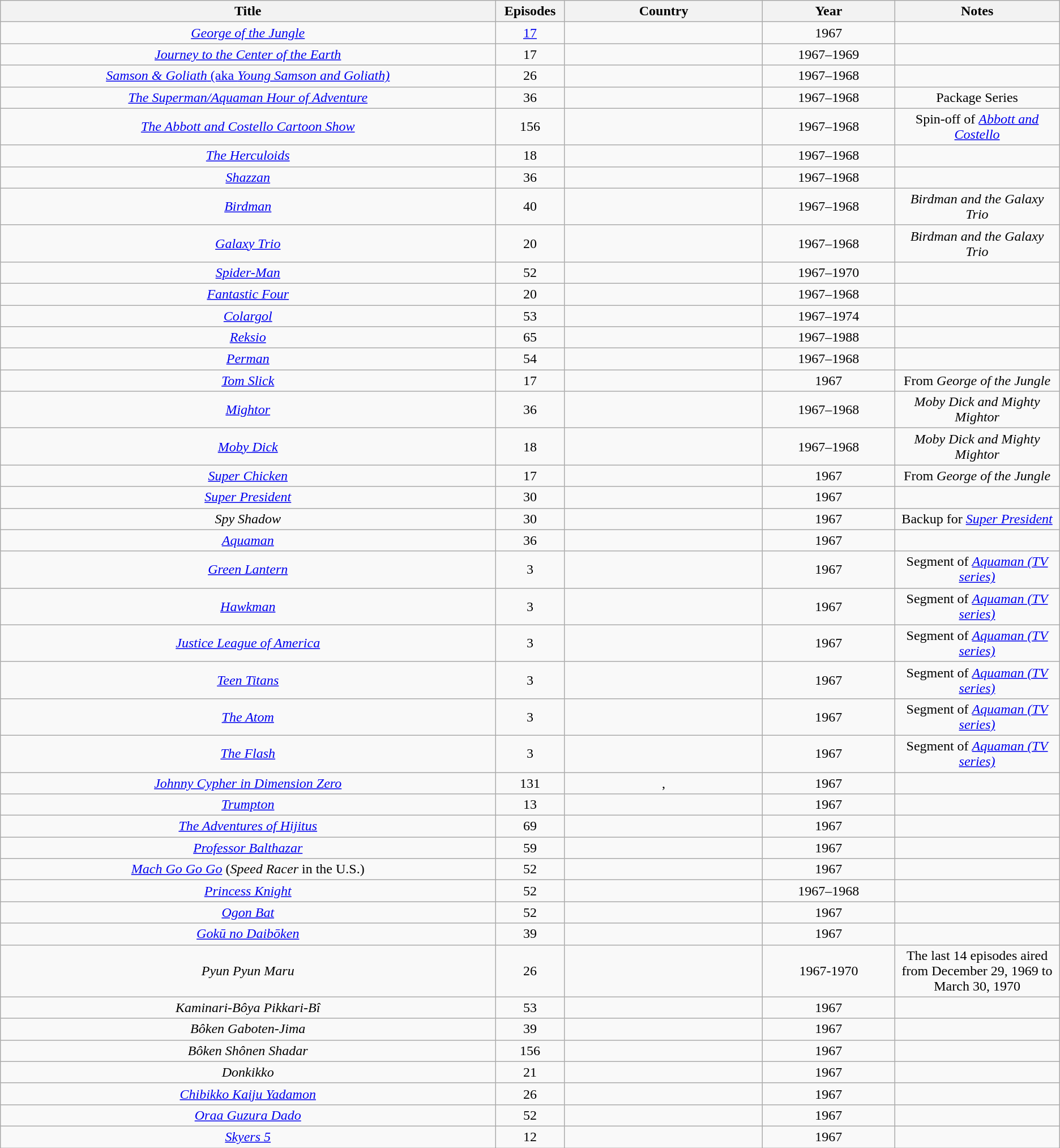<table class="wikitable sortable" style="text-align:center;">
<tr>
<th width=30%>Title</th>
<th width=2%>Episodes</th>
<th width=12%>Country</th>
<th width=8%>Year</th>
<th width=10%>Notes</th>
</tr>
<tr>
<td><em><a href='#'>George of the Jungle</a></em></td>
<td><a href='#'>17</a></td>
<td></td>
<td>1967</td>
<td></td>
</tr>
<tr>
<td><em><a href='#'>Journey to the Center of the Earth</a></em></td>
<td>17</td>
<td></td>
<td>1967–1969</td>
<td></td>
</tr>
<tr>
<td><em><a href='#'>Samson & Goliath</em> (aka <em>Young Samson and Goliath)</a></em></td>
<td>26</td>
<td></td>
<td>1967–1968</td>
<td></td>
</tr>
<tr>
<td><em><a href='#'>The Superman/Aquaman Hour of Adventure</a></em></td>
<td>36</td>
<td></td>
<td>1967–1968</td>
<td>Package Series</td>
</tr>
<tr>
<td><em><a href='#'>The Abbott and Costello Cartoon Show</a></em></td>
<td>156</td>
<td></td>
<td>1967–1968</td>
<td>Spin-off of <em><a href='#'>Abbott and Costello</a></em></td>
</tr>
<tr>
<td><em><a href='#'>The Herculoids</a></em></td>
<td>18</td>
<td></td>
<td>1967–1968</td>
<td></td>
</tr>
<tr>
<td><em><a href='#'>Shazzan</a></em></td>
<td>36</td>
<td></td>
<td>1967–1968</td>
<td></td>
</tr>
<tr>
<td><em><a href='#'>Birdman</a></em></td>
<td>40</td>
<td></td>
<td>1967–1968</td>
<td><em>Birdman and the Galaxy Trio</em></td>
</tr>
<tr>
<td><em><a href='#'>Galaxy Trio</a></em></td>
<td>20</td>
<td></td>
<td>1967–1968</td>
<td><em>Birdman and the Galaxy Trio</em></td>
</tr>
<tr>
<td><em><a href='#'>Spider-Man</a></em></td>
<td>52</td>
<td></td>
<td>1967–1970</td>
<td></td>
</tr>
<tr>
<td><em><a href='#'>Fantastic Four</a></em></td>
<td>20</td>
<td></td>
<td>1967–1968</td>
<td></td>
</tr>
<tr>
<td><em><a href='#'>Colargol</a></em></td>
<td>53</td>
<td></td>
<td>1967–1974</td>
<td></td>
</tr>
<tr>
<td><em><a href='#'>Reksio</a></em></td>
<td>65</td>
<td></td>
<td>1967–1988</td>
<td></td>
</tr>
<tr>
<td><em><a href='#'>Perman</a></em></td>
<td>54</td>
<td></td>
<td>1967–1968</td>
<td></td>
</tr>
<tr>
<td><em><a href='#'>Tom Slick</a></em></td>
<td>17</td>
<td></td>
<td>1967</td>
<td>From <em>George of the Jungle</em></td>
</tr>
<tr>
<td><em><a href='#'>Mightor</a></em></td>
<td>36</td>
<td></td>
<td>1967–1968</td>
<td><em>Moby Dick and Mighty Mightor</em></td>
</tr>
<tr>
<td><em><a href='#'>Moby Dick</a></em></td>
<td>18</td>
<td></td>
<td>1967–1968</td>
<td><em>Moby Dick and Mighty Mightor</em></td>
</tr>
<tr>
<td><em><a href='#'>Super Chicken</a></em></td>
<td>17</td>
<td></td>
<td>1967</td>
<td>From <em>George of the Jungle</em></td>
</tr>
<tr>
<td><em><a href='#'>Super President</a></em></td>
<td>30</td>
<td></td>
<td>1967</td>
<td></td>
</tr>
<tr>
<td><em>Spy Shadow</em></td>
<td>30</td>
<td></td>
<td>1967</td>
<td>Backup for <em><a href='#'>Super President</a></em></td>
</tr>
<tr>
<td><em><a href='#'>Aquaman</a></em></td>
<td>36</td>
<td></td>
<td>1967</td>
<td></td>
</tr>
<tr>
<td><em><a href='#'>Green Lantern</a></em></td>
<td>3</td>
<td></td>
<td>1967</td>
<td>Segment of <em><a href='#'>Aquaman (TV series)</a></em></td>
</tr>
<tr>
<td><em><a href='#'>Hawkman</a></em></td>
<td>3</td>
<td></td>
<td>1967</td>
<td>Segment of <em><a href='#'>Aquaman (TV series)</a></em></td>
</tr>
<tr>
<td><em><a href='#'>Justice League of America</a></em></td>
<td>3</td>
<td></td>
<td>1967</td>
<td>Segment of <em><a href='#'>Aquaman (TV series)</a></em></td>
</tr>
<tr>
<td><em><a href='#'>Teen Titans</a></em></td>
<td>3</td>
<td></td>
<td>1967</td>
<td>Segment of <em><a href='#'>Aquaman (TV series)</a></em></td>
</tr>
<tr>
<td><em><a href='#'>The Atom</a></em></td>
<td>3</td>
<td></td>
<td>1967</td>
<td>Segment of <em><a href='#'>Aquaman (TV series)</a></em></td>
</tr>
<tr>
<td><em><a href='#'>The Flash</a></em></td>
<td>3</td>
<td></td>
<td>1967</td>
<td>Segment of <em><a href='#'>Aquaman (TV series)</a></em></td>
</tr>
<tr>
<td><em><a href='#'>Johnny Cypher in Dimension Zero</a></em></td>
<td>131</td>
<td>, </td>
<td>1967</td>
<td></td>
</tr>
<tr>
<td><em><a href='#'>Trumpton</a></em></td>
<td>13</td>
<td></td>
<td>1967</td>
<td></td>
</tr>
<tr>
<td><em><a href='#'>The Adventures of Hijitus</a></em></td>
<td>69</td>
<td></td>
<td>1967</td>
<td></td>
</tr>
<tr>
<td><em><a href='#'>Professor Balthazar</a></em></td>
<td>59</td>
<td></td>
<td>1967</td>
<td></td>
</tr>
<tr>
<td><em><a href='#'>Mach Go Go Go</a></em> (<em>Speed Racer</em> in the U.S.)</td>
<td>52</td>
<td></td>
<td>1967</td>
<td></td>
</tr>
<tr>
<td><em><a href='#'>Princess Knight</a></em></td>
<td>52</td>
<td></td>
<td>1967–1968</td>
<td></td>
</tr>
<tr>
<td><em><a href='#'>Ogon Bat</a></em></td>
<td>52</td>
<td></td>
<td>1967</td>
<td></td>
</tr>
<tr>
<td><em><a href='#'>Gokū no Daibōken</a></em></td>
<td>39</td>
<td></td>
<td>1967</td>
<td></td>
</tr>
<tr>
<td><em>Pyun Pyun Maru</em></td>
<td>26</td>
<td></td>
<td>1967-1970</td>
<td>The last 14 episodes aired from December 29, 1969 to March 30, 1970</td>
</tr>
<tr>
<td><em>Kaminari-Bôya Pikkari-Bî</em></td>
<td>53</td>
<td></td>
<td>1967</td>
<td></td>
</tr>
<tr>
<td><em>Bôken Gaboten-Jima</em></td>
<td>39</td>
<td></td>
<td>1967</td>
<td></td>
</tr>
<tr>
<td><em>Bôken Shônen Shadar</em></td>
<td>156</td>
<td></td>
<td>1967</td>
<td></td>
</tr>
<tr>
<td><em>Donkikko</em></td>
<td>21</td>
<td></td>
<td>1967</td>
<td></td>
</tr>
<tr>
<td><em><a href='#'>Chibikko Kaiju Yadamon</a></em></td>
<td>26</td>
<td></td>
<td>1967</td>
<td></td>
</tr>
<tr>
<td><em><a href='#'>Oraa Guzura Dado</a></em></td>
<td>52</td>
<td></td>
<td>1967</td>
<td></td>
</tr>
<tr>
<td><em><a href='#'>Skyers 5</a></em></td>
<td>12</td>
<td></td>
<td>1967</td>
<td></td>
</tr>
</table>
